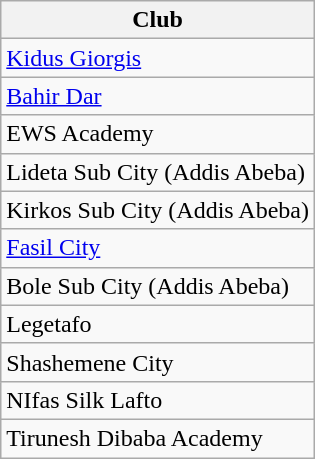<table class="wikitable">
<tr>
<th>Club</th>
</tr>
<tr>
<td><a href='#'>Kidus Giorgis</a></td>
</tr>
<tr>
<td><a href='#'>Bahir Dar</a></td>
</tr>
<tr>
<td>EWS Academy</td>
</tr>
<tr>
<td>Lideta Sub City (Addis Abeba)</td>
</tr>
<tr>
<td>Kirkos Sub City (Addis Abeba)</td>
</tr>
<tr>
<td><a href='#'>Fasil City</a></td>
</tr>
<tr>
<td>Bole Sub City (Addis Abeba)</td>
</tr>
<tr>
<td>Legetafo</td>
</tr>
<tr>
<td>Shashemene City</td>
</tr>
<tr>
<td>NIfas Silk Lafto</td>
</tr>
<tr>
<td>Tirunesh Dibaba Academy</td>
</tr>
</table>
